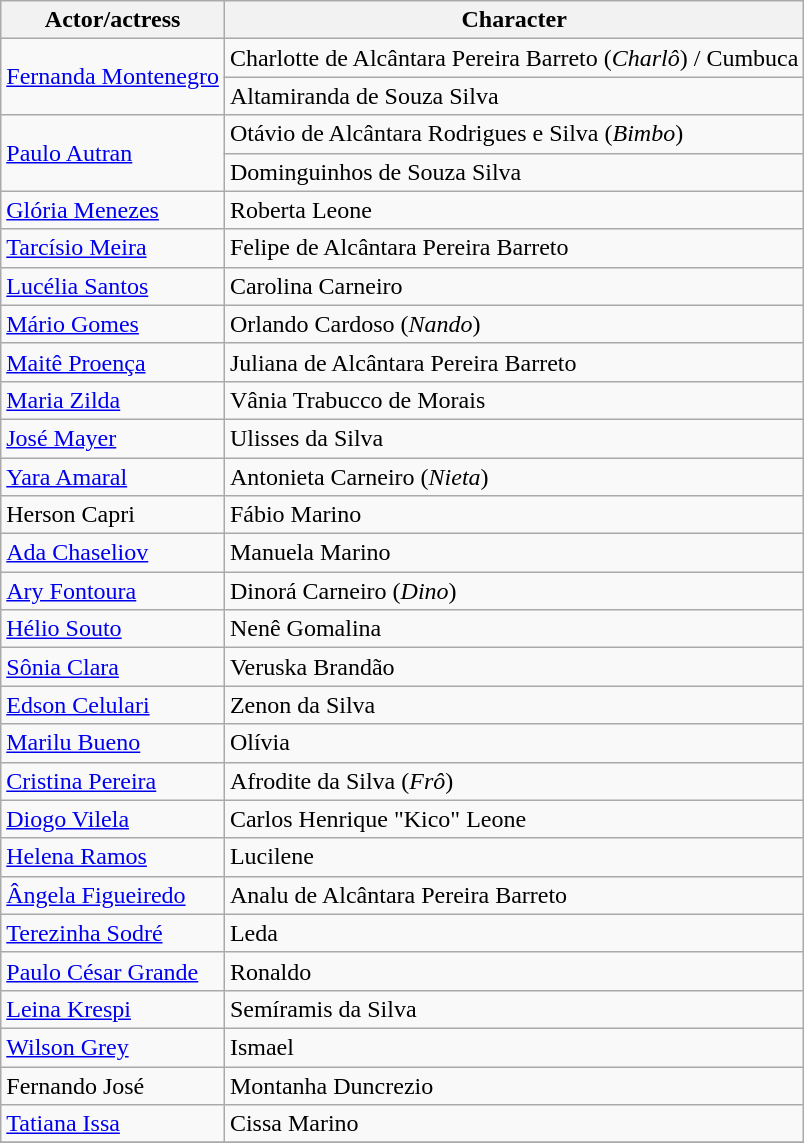<table class="wikitable">
<tr>
<th>Actor/actress</th>
<th>Character</th>
</tr>
<tr>
<td rowspan="2"><a href='#'>Fernanda Montenegro</a></td>
<td>Charlotte de Alcântara Pereira Barreto (<em>Charlô</em>) / Cumbuca</td>
</tr>
<tr>
<td>Altamiranda de Souza Silva</td>
</tr>
<tr>
<td rowspan="2"><a href='#'>Paulo Autran</a></td>
<td>Otávio de Alcântara Rodrigues e Silva (<em>Bimbo</em>)</td>
</tr>
<tr>
<td>Dominguinhos de Souza Silva</td>
</tr>
<tr>
<td><a href='#'>Glória Menezes</a></td>
<td>Roberta Leone</td>
</tr>
<tr>
<td><a href='#'>Tarcísio Meira</a></td>
<td>Felipe de Alcântara Pereira Barreto</td>
</tr>
<tr>
<td><a href='#'>Lucélia Santos</a></td>
<td>Carolina Carneiro</td>
</tr>
<tr>
<td><a href='#'>Mário Gomes</a></td>
<td>Orlando Cardoso (<em>Nando</em>)</td>
</tr>
<tr>
<td><a href='#'>Maitê Proença</a></td>
<td>Juliana de Alcântara Pereira Barreto</td>
</tr>
<tr>
<td><a href='#'>Maria Zilda</a></td>
<td>Vânia Trabucco de Morais</td>
</tr>
<tr>
<td><a href='#'>José Mayer</a></td>
<td>Ulisses da Silva</td>
</tr>
<tr>
<td><a href='#'>Yara Amaral</a></td>
<td>Antonieta Carneiro (<em>Nieta</em>)</td>
</tr>
<tr>
<td>Herson Capri</td>
<td>Fábio Marino</td>
</tr>
<tr>
<td><a href='#'>Ada Chaseliov</a></td>
<td>Manuela Marino</td>
</tr>
<tr>
<td><a href='#'>Ary Fontoura</a></td>
<td>Dinorá Carneiro (<em>Dino</em>)</td>
</tr>
<tr>
<td><a href='#'>Hélio Souto</a></td>
<td>Nenê Gomalina</td>
</tr>
<tr>
<td><a href='#'>Sônia Clara</a></td>
<td>Veruska Brandão</td>
</tr>
<tr>
<td><a href='#'>Edson Celulari</a></td>
<td>Zenon da Silva</td>
</tr>
<tr>
<td><a href='#'>Marilu Bueno</a></td>
<td>Olívia</td>
</tr>
<tr>
<td><a href='#'>Cristina Pereira</a></td>
<td>Afrodite da Silva (<em>Frô</em>)</td>
</tr>
<tr>
<td><a href='#'>Diogo Vilela</a></td>
<td>Carlos Henrique "Kico" Leone</td>
</tr>
<tr>
<td><a href='#'>Helena Ramos</a></td>
<td>Lucilene</td>
</tr>
<tr>
<td><a href='#'>Ângela Figueiredo</a></td>
<td>Analu de Alcântara Pereira Barreto</td>
</tr>
<tr>
<td><a href='#'>Terezinha Sodré</a></td>
<td>Leda</td>
</tr>
<tr>
<td><a href='#'>Paulo César Grande</a></td>
<td>Ronaldo</td>
</tr>
<tr>
<td><a href='#'>Leina Krespi</a></td>
<td>Semíramis da Silva</td>
</tr>
<tr>
<td><a href='#'>Wilson Grey</a></td>
<td>Ismael</td>
</tr>
<tr>
<td>Fernando José</td>
<td>Montanha Duncrezio</td>
</tr>
<tr>
<td><a href='#'>Tatiana Issa</a></td>
<td>Cissa Marino</td>
</tr>
<tr>
</tr>
</table>
